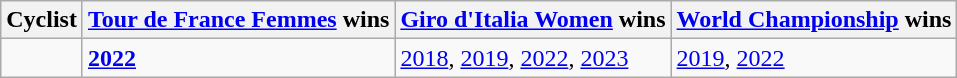<table class="wikitable">
<tr>
<th>Cyclist</th>
<th><a href='#'>Tour de France Femmes</a> wins</th>
<th><a href='#'>Giro d'Italia Women</a> wins</th>
<th><a href='#'>World Championship</a> wins</th>
</tr>
<tr>
<td></td>
<td><strong> <a href='#'>2022</a></strong></td>
<td><a href='#'>2018</a>, <a href='#'>2019</a>, <a href='#'>2022</a>, <a href='#'>2023</a></td>
<td><a href='#'>2019</a>, <a href='#'>2022</a></td>
</tr>
</table>
